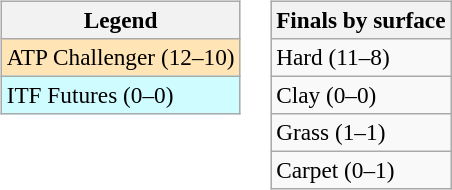<table>
<tr valign=top>
<td><br><table class=wikitable style=font-size:97%>
<tr>
<th>Legend</th>
</tr>
<tr style="background:moccasin;">
<td>ATP Challenger (12–10)</td>
</tr>
<tr style="background:#cffcff;">
<td>ITF Futures (0–0)</td>
</tr>
</table>
</td>
<td><br><table class=wikitable style=font-size:97%>
<tr>
<th>Finals by surface</th>
</tr>
<tr>
<td>Hard (11–8)</td>
</tr>
<tr>
<td>Clay (0–0)</td>
</tr>
<tr>
<td>Grass (1–1)</td>
</tr>
<tr>
<td>Carpet (0–1)</td>
</tr>
</table>
</td>
</tr>
</table>
